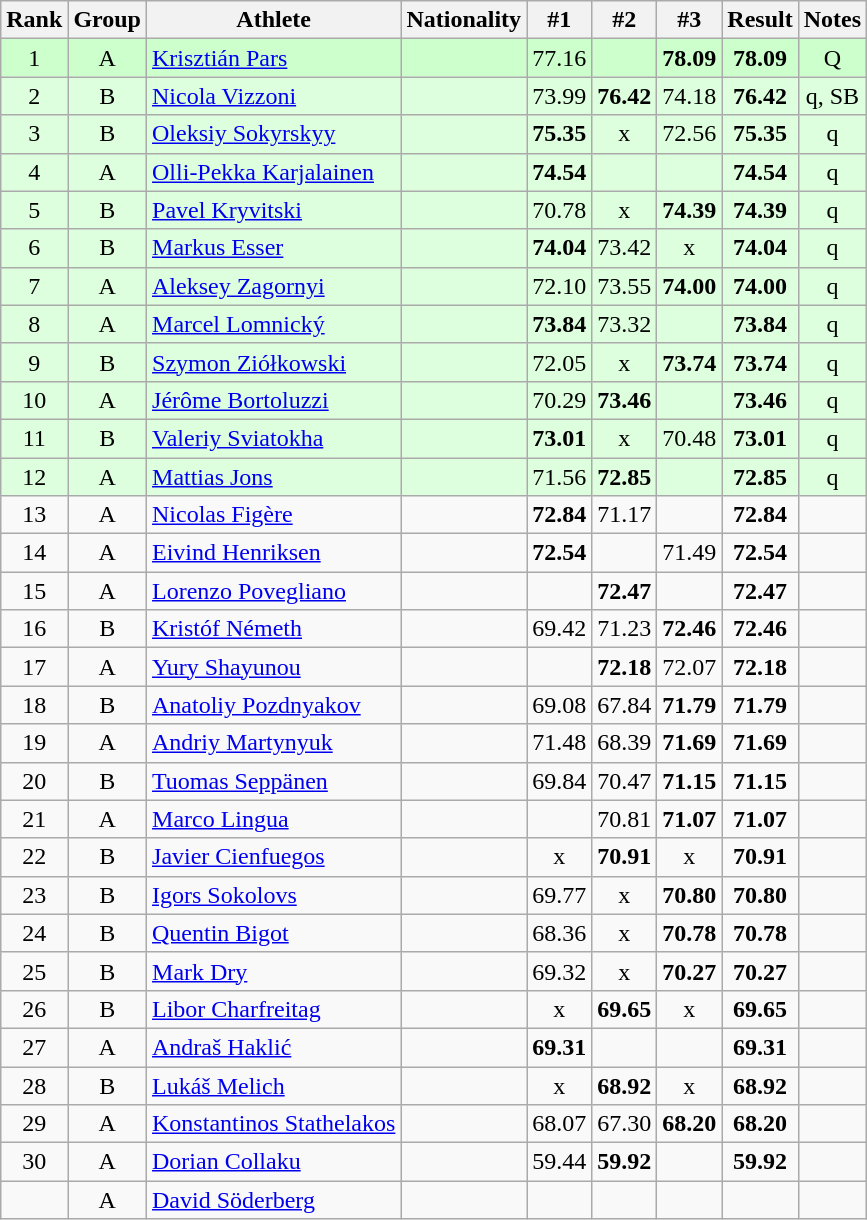<table class="wikitable sortable" style="text-align:center">
<tr>
<th>Rank</th>
<th>Group</th>
<th>Athlete</th>
<th>Nationality</th>
<th>#1</th>
<th>#2</th>
<th>#3</th>
<th>Result</th>
<th>Notes</th>
</tr>
<tr bgcolor=ccffcc>
<td>1</td>
<td>A</td>
<td align="left"><a href='#'>Krisztián Pars</a></td>
<td align=left></td>
<td>77.16</td>
<td></td>
<td><strong>78.09</strong></td>
<td><strong>78.09</strong></td>
<td>Q</td>
</tr>
<tr bgcolor=ddffdd>
<td>2</td>
<td>B</td>
<td align="left"><a href='#'>Nicola Vizzoni</a></td>
<td align=left></td>
<td>73.99</td>
<td><strong>76.42</strong></td>
<td>74.18</td>
<td><strong>76.42</strong></td>
<td>q, SB</td>
</tr>
<tr bgcolor=ddffdd>
<td>3</td>
<td>B</td>
<td align="left"><a href='#'>Oleksiy Sokyrskyy</a></td>
<td align=left></td>
<td><strong>75.35</strong></td>
<td>x</td>
<td>72.56</td>
<td><strong>75.35</strong></td>
<td>q</td>
</tr>
<tr bgcolor=ddffdd>
<td>4</td>
<td>A</td>
<td align="left"><a href='#'>Olli-Pekka Karjalainen</a></td>
<td align=left></td>
<td><strong>74.54</strong></td>
<td></td>
<td></td>
<td><strong>74.54</strong></td>
<td>q</td>
</tr>
<tr bgcolor=ddffdd>
<td>5</td>
<td>B</td>
<td align="left"><a href='#'>Pavel Kryvitski</a></td>
<td align=left></td>
<td>70.78</td>
<td>x</td>
<td><strong>74.39</strong></td>
<td><strong>74.39</strong></td>
<td>q</td>
</tr>
<tr bgcolor=ddffdd>
<td>6</td>
<td>B</td>
<td align="left"><a href='#'>Markus Esser</a></td>
<td align=left></td>
<td><strong>74.04</strong></td>
<td>73.42</td>
<td>x</td>
<td><strong>74.04</strong></td>
<td>q</td>
</tr>
<tr bgcolor=ddffdd>
<td>7</td>
<td>A</td>
<td align="left"><a href='#'>Aleksey Zagornyi</a></td>
<td align=left></td>
<td>72.10</td>
<td>73.55</td>
<td><strong>74.00</strong></td>
<td><strong>74.00</strong></td>
<td>q</td>
</tr>
<tr bgcolor=ddffdd>
<td>8</td>
<td>A</td>
<td align="left"><a href='#'>Marcel Lomnický</a></td>
<td align=left></td>
<td><strong>73.84</strong></td>
<td>73.32</td>
<td></td>
<td><strong>73.84</strong></td>
<td>q</td>
</tr>
<tr bgcolor=ddffdd>
<td>9</td>
<td>B</td>
<td align="left"><a href='#'>Szymon Ziółkowski</a></td>
<td align=left></td>
<td>72.05</td>
<td>x</td>
<td><strong>73.74</strong></td>
<td><strong>73.74</strong></td>
<td>q</td>
</tr>
<tr bgcolor=ddffdd>
<td>10</td>
<td>A</td>
<td align="left"><a href='#'>Jérôme Bortoluzzi</a></td>
<td align=left></td>
<td>70.29</td>
<td><strong>73.46</strong></td>
<td></td>
<td><strong>73.46</strong></td>
<td>q</td>
</tr>
<tr bgcolor=ddffdd>
<td>11</td>
<td>B</td>
<td align="left"><a href='#'>Valeriy Sviatokha</a></td>
<td align=left></td>
<td><strong>73.01</strong></td>
<td>x</td>
<td>70.48</td>
<td><strong>73.01</strong></td>
<td>q</td>
</tr>
<tr bgcolor=ddffdd>
<td>12</td>
<td>A</td>
<td align="left"><a href='#'>Mattias Jons</a></td>
<td align=left></td>
<td>71.56</td>
<td><strong>72.85</strong></td>
<td></td>
<td><strong>72.85</strong></td>
<td>q</td>
</tr>
<tr>
<td>13</td>
<td>A</td>
<td align="left"><a href='#'>Nicolas Figère</a></td>
<td align=left></td>
<td><strong>72.84</strong></td>
<td>71.17</td>
<td></td>
<td><strong>72.84</strong></td>
<td></td>
</tr>
<tr>
<td>14</td>
<td>A</td>
<td align="left"><a href='#'>Eivind Henriksen</a></td>
<td align=left></td>
<td><strong>72.54</strong></td>
<td></td>
<td>71.49</td>
<td><strong>72.54</strong></td>
<td></td>
</tr>
<tr>
<td>15</td>
<td>A</td>
<td align="left"><a href='#'>Lorenzo Povegliano</a></td>
<td align=left></td>
<td></td>
<td><strong>72.47</strong></td>
<td></td>
<td><strong>72.47</strong></td>
<td></td>
</tr>
<tr>
<td>16</td>
<td>B</td>
<td align="left"><a href='#'>Kristóf Németh</a></td>
<td align=left></td>
<td>69.42</td>
<td>71.23</td>
<td><strong>72.46</strong></td>
<td><strong>72.46</strong></td>
<td></td>
</tr>
<tr>
<td>17</td>
<td>A</td>
<td align="left"><a href='#'>Yury Shayunou</a></td>
<td align=left></td>
<td></td>
<td><strong>72.18</strong></td>
<td>72.07</td>
<td><strong>72.18</strong></td>
<td></td>
</tr>
<tr>
<td>18</td>
<td>B</td>
<td align="left"><a href='#'>Anatoliy Pozdnyakov</a></td>
<td align=left></td>
<td>69.08</td>
<td>67.84</td>
<td><strong>71.79</strong></td>
<td><strong>71.79</strong></td>
<td></td>
</tr>
<tr>
<td>19</td>
<td>A</td>
<td align="left"><a href='#'>Andriy Martynyuk</a></td>
<td align=left></td>
<td>71.48</td>
<td>68.39</td>
<td><strong>71.69</strong></td>
<td><strong>71.69</strong></td>
<td></td>
</tr>
<tr>
<td>20</td>
<td>B</td>
<td align="left"><a href='#'>Tuomas Seppänen</a></td>
<td align=left></td>
<td>69.84</td>
<td>70.47</td>
<td><strong>71.15</strong></td>
<td><strong>71.15</strong></td>
<td></td>
</tr>
<tr>
<td>21</td>
<td>A</td>
<td align="left"><a href='#'>Marco Lingua</a></td>
<td align=left></td>
<td></td>
<td>70.81</td>
<td><strong>71.07</strong></td>
<td><strong>71.07</strong></td>
<td></td>
</tr>
<tr>
<td>22</td>
<td>B</td>
<td align="left"><a href='#'>Javier Cienfuegos</a></td>
<td align=left></td>
<td>x</td>
<td><strong>70.91</strong></td>
<td>x</td>
<td><strong>70.91</strong></td>
<td></td>
</tr>
<tr>
<td>23</td>
<td>B</td>
<td align="left"><a href='#'>Igors Sokolovs</a></td>
<td align=left></td>
<td>69.77</td>
<td>x</td>
<td><strong>70.80</strong></td>
<td><strong>70.80</strong></td>
<td></td>
</tr>
<tr>
<td>24</td>
<td>B</td>
<td align="left"><a href='#'>Quentin Bigot</a></td>
<td align=left></td>
<td>68.36</td>
<td>x</td>
<td><strong>70.78</strong></td>
<td><strong>70.78</strong></td>
<td></td>
</tr>
<tr>
<td>25</td>
<td>B</td>
<td align="left"><a href='#'>Mark Dry</a></td>
<td align=left></td>
<td>69.32</td>
<td>x</td>
<td><strong>70.27</strong></td>
<td><strong>70.27</strong></td>
<td></td>
</tr>
<tr>
<td>26</td>
<td>B</td>
<td align="left"><a href='#'>Libor Charfreitag</a></td>
<td align=left></td>
<td>x</td>
<td><strong>69.65</strong></td>
<td>x</td>
<td><strong>69.65</strong></td>
<td></td>
</tr>
<tr>
<td>27</td>
<td>A</td>
<td align="left"><a href='#'>Andraš Haklić</a></td>
<td align=left></td>
<td><strong>69.31</strong></td>
<td></td>
<td></td>
<td><strong>69.31</strong></td>
<td></td>
</tr>
<tr 70>
<td>28</td>
<td>B</td>
<td align="left"><a href='#'>Lukáš Melich</a></td>
<td align=left></td>
<td>x</td>
<td><strong>68.92</strong></td>
<td>x</td>
<td><strong>68.92</strong></td>
<td></td>
</tr>
<tr>
<td>29</td>
<td>A</td>
<td align="left"><a href='#'>Konstantinos Stathelakos</a></td>
<td align=left></td>
<td>68.07</td>
<td>67.30</td>
<td><strong>68.20</strong></td>
<td><strong>68.20</strong></td>
<td></td>
</tr>
<tr>
<td>30</td>
<td>A</td>
<td align="left"><a href='#'>Dorian Collaku</a></td>
<td align=left></td>
<td>59.44</td>
<td><strong>59.92</strong></td>
<td></td>
<td><strong>59.92</strong></td>
<td></td>
</tr>
<tr>
<td></td>
<td>A</td>
<td align="left"><a href='#'>David Söderberg</a></td>
<td align=left></td>
<td></td>
<td></td>
<td></td>
<td><strong></strong></td>
<td></td>
</tr>
</table>
